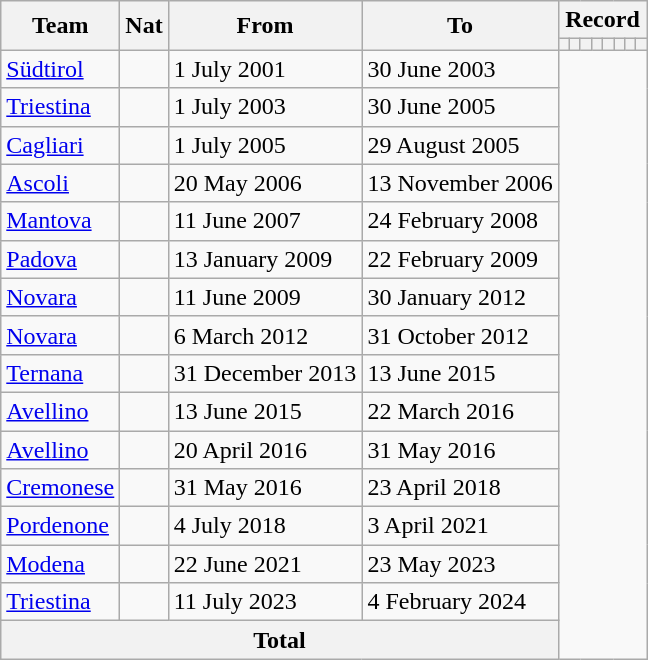<table class="wikitable" style="text-align: center">
<tr>
<th rowspan="2">Team</th>
<th rowspan="2">Nat</th>
<th rowspan="2">From</th>
<th rowspan="2">To</th>
<th colspan="8">Record</th>
</tr>
<tr>
<th></th>
<th></th>
<th></th>
<th></th>
<th></th>
<th></th>
<th></th>
<th></th>
</tr>
<tr>
<td align=left><a href='#'>Südtirol</a></td>
<td></td>
<td align=left>1 July 2001</td>
<td align=left>30 June 2003<br></td>
</tr>
<tr>
<td align=left><a href='#'>Triestina</a></td>
<td></td>
<td align=left>1 July 2003</td>
<td align=left>30 June 2005<br></td>
</tr>
<tr>
<td align=left><a href='#'>Cagliari</a></td>
<td></td>
<td align=left>1 July 2005</td>
<td align=left>29 August 2005<br></td>
</tr>
<tr>
<td align=left><a href='#'>Ascoli</a></td>
<td></td>
<td align=left>20 May 2006</td>
<td align=left>13 November 2006<br></td>
</tr>
<tr>
<td align=left><a href='#'>Mantova</a></td>
<td></td>
<td align=left>11 June 2007</td>
<td align=left>24 February 2008<br></td>
</tr>
<tr>
<td align=left><a href='#'>Padova</a></td>
<td></td>
<td align=left>13 January 2009</td>
<td align=left>22 February 2009<br></td>
</tr>
<tr>
<td align=left><a href='#'>Novara</a></td>
<td></td>
<td align=left>11 June 2009</td>
<td align=left>30 January 2012<br></td>
</tr>
<tr>
<td align=left><a href='#'>Novara</a></td>
<td></td>
<td align=left>6 March 2012</td>
<td align=left>31 October 2012<br></td>
</tr>
<tr>
<td align=left><a href='#'>Ternana</a></td>
<td></td>
<td align=left>31 December 2013</td>
<td align=left>13 June 2015<br></td>
</tr>
<tr>
<td align=left><a href='#'>Avellino</a></td>
<td></td>
<td align=left>13 June 2015</td>
<td align=left>22 March 2016<br></td>
</tr>
<tr>
<td align=left><a href='#'>Avellino</a></td>
<td></td>
<td align=left>20 April 2016</td>
<td align=left>31 May 2016<br></td>
</tr>
<tr>
<td align=left><a href='#'>Cremonese</a></td>
<td></td>
<td align=left>31 May 2016</td>
<td align=left>23 April 2018<br></td>
</tr>
<tr>
<td align=left><a href='#'>Pordenone</a></td>
<td></td>
<td align=left>4 July 2018</td>
<td align=left>3 April 2021<br></td>
</tr>
<tr>
<td align=left><a href='#'>Modena</a></td>
<td></td>
<td align=left>22 June 2021</td>
<td align=left>23 May 2023<br></td>
</tr>
<tr>
<td align=left><a href='#'>Triestina</a></td>
<td></td>
<td align=left>11 July 2023</td>
<td align=left>4 February 2024<br></td>
</tr>
<tr>
<th colspan="4">Total<br></th>
</tr>
</table>
